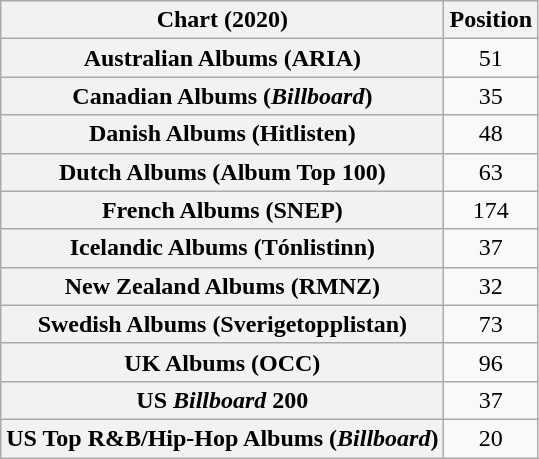<table class="wikitable sortable plainrowheaders" style="text-align:center">
<tr>
<th scope="col">Chart (2020)</th>
<th scope="col">Position</th>
</tr>
<tr>
<th scope="row">Australian Albums (ARIA)</th>
<td>51</td>
</tr>
<tr>
<th scope="row">Canadian Albums (<em>Billboard</em>)</th>
<td>35</td>
</tr>
<tr>
<th scope="row">Danish Albums (Hitlisten)</th>
<td>48</td>
</tr>
<tr>
<th scope="row">Dutch Albums (Album Top 100)</th>
<td>63</td>
</tr>
<tr>
<th scope="row">French Albums (SNEP)</th>
<td>174</td>
</tr>
<tr>
<th scope="row">Icelandic Albums (Tónlistinn)</th>
<td>37</td>
</tr>
<tr>
<th scope="row">New Zealand Albums (RMNZ)</th>
<td>32</td>
</tr>
<tr>
<th scope="row">Swedish Albums (Sverigetopplistan)</th>
<td>73</td>
</tr>
<tr>
<th scope="row">UK Albums (OCC)</th>
<td>96</td>
</tr>
<tr>
<th scope="row">US <em>Billboard</em> 200</th>
<td>37</td>
</tr>
<tr>
<th scope="row">US Top R&B/Hip-Hop Albums (<em>Billboard</em>)</th>
<td>20</td>
</tr>
</table>
